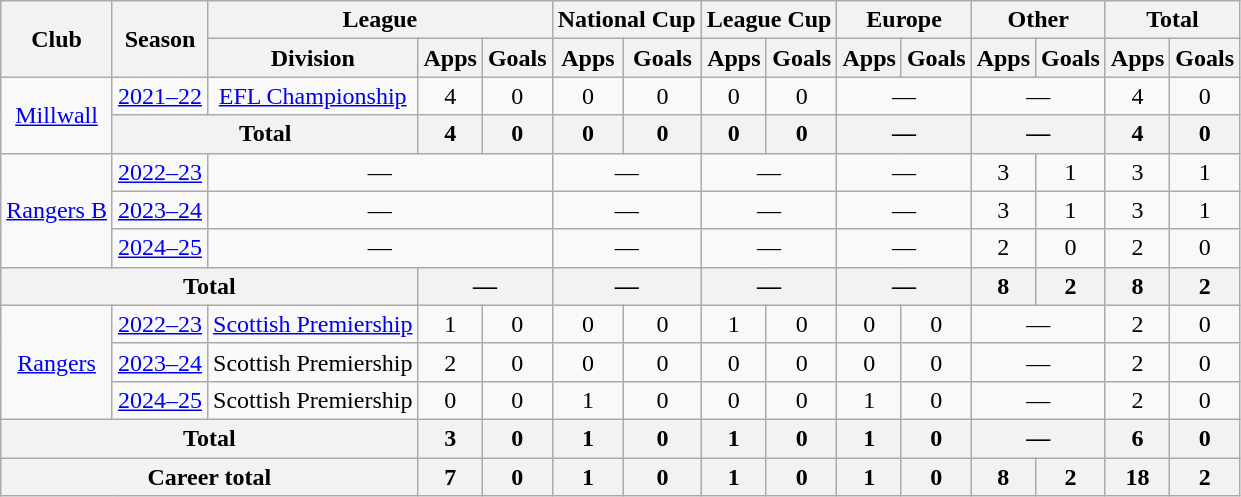<table class="wikitable" style="text-align:center">
<tr>
<th rowspan="2">Club</th>
<th rowspan="2">Season</th>
<th colspan="3">League</th>
<th colspan="2">National Cup</th>
<th colspan="2">League Cup</th>
<th colspan="2">Europe</th>
<th colspan="2">Other</th>
<th colspan="2">Total</th>
</tr>
<tr>
<th>Division</th>
<th>Apps</th>
<th>Goals</th>
<th>Apps</th>
<th>Goals</th>
<th>Apps</th>
<th>Goals</th>
<th>Apps</th>
<th>Goals</th>
<th>Apps</th>
<th>Goals</th>
<th>Apps</th>
<th>Goals</th>
</tr>
<tr>
<td rowspan="2"><a href='#'>Millwall</a></td>
<td><a href='#'>2021–22</a></td>
<td><a href='#'>EFL Championship</a></td>
<td>4</td>
<td>0</td>
<td>0</td>
<td>0</td>
<td>0</td>
<td>0</td>
<td colspan="2">—</td>
<td colspan="2">—</td>
<td>4</td>
<td>0</td>
</tr>
<tr>
<th colspan="2">Total</th>
<th>4</th>
<th>0</th>
<th>0</th>
<th>0</th>
<th>0</th>
<th>0</th>
<th colspan=2>—</th>
<th colspan=2>—</th>
<th>4</th>
<th>0</th>
</tr>
<tr>
<td rowspan="3"><a href='#'>Rangers B</a></td>
<td><a href='#'>2022–23</a></td>
<td colspan="3">—</td>
<td colspan="2">—</td>
<td colspan="2">—</td>
<td colspan="2">—</td>
<td>3</td>
<td>1</td>
<td>3</td>
<td>1</td>
</tr>
<tr>
<td><a href='#'>2023–24</a></td>
<td colspan="3">—</td>
<td colspan="2">—</td>
<td colspan="2">—</td>
<td colspan="2">—</td>
<td>3</td>
<td>1</td>
<td>3</td>
<td>1</td>
</tr>
<tr>
<td><a href='#'>2024–25</a></td>
<td colspan="3">—</td>
<td colspan="2">—</td>
<td colspan="2">—</td>
<td colspan="2">—</td>
<td>2</td>
<td>0</td>
<td>2</td>
<td>0</td>
</tr>
<tr>
<th colspan=3>Total</th>
<th colspan=2>—</th>
<th colspan=2>—</th>
<th colspan=2>—</th>
<th colspan=2>—</th>
<th>8</th>
<th>2</th>
<th>8</th>
<th>2</th>
</tr>
<tr>
<td rowspan="3"><a href='#'>Rangers</a></td>
<td><a href='#'>2022–23</a></td>
<td><a href='#'>Scottish Premiership</a></td>
<td>1</td>
<td>0</td>
<td>0</td>
<td>0</td>
<td>1</td>
<td>0</td>
<td>0</td>
<td>0</td>
<td colspan="2">—</td>
<td>2</td>
<td>0</td>
</tr>
<tr>
<td><a href='#'>2023–24</a></td>
<td>Scottish Premiership</td>
<td>2</td>
<td>0</td>
<td>0</td>
<td>0</td>
<td>0</td>
<td>0</td>
<td>0</td>
<td>0</td>
<td colspan="2">—</td>
<td>2</td>
<td>0</td>
</tr>
<tr>
<td><a href='#'>2024–25</a></td>
<td>Scottish Premiership</td>
<td>0</td>
<td>0</td>
<td>1</td>
<td>0</td>
<td>0</td>
<td>0</td>
<td>1</td>
<td>0</td>
<td colspan="2">—</td>
<td>2</td>
<td>0</td>
</tr>
<tr>
<th colspan="3">Total</th>
<th>3</th>
<th>0</th>
<th>1</th>
<th>0</th>
<th>1</th>
<th>0</th>
<th>1</th>
<th>0</th>
<th colspan=2>—</th>
<th>6</th>
<th>0</th>
</tr>
<tr>
<th colspan="3">Career total</th>
<th>7</th>
<th>0</th>
<th>1</th>
<th>0</th>
<th>1</th>
<th>0</th>
<th>1</th>
<th>0</th>
<th>8</th>
<th>2</th>
<th>18</th>
<th>2</th>
</tr>
</table>
